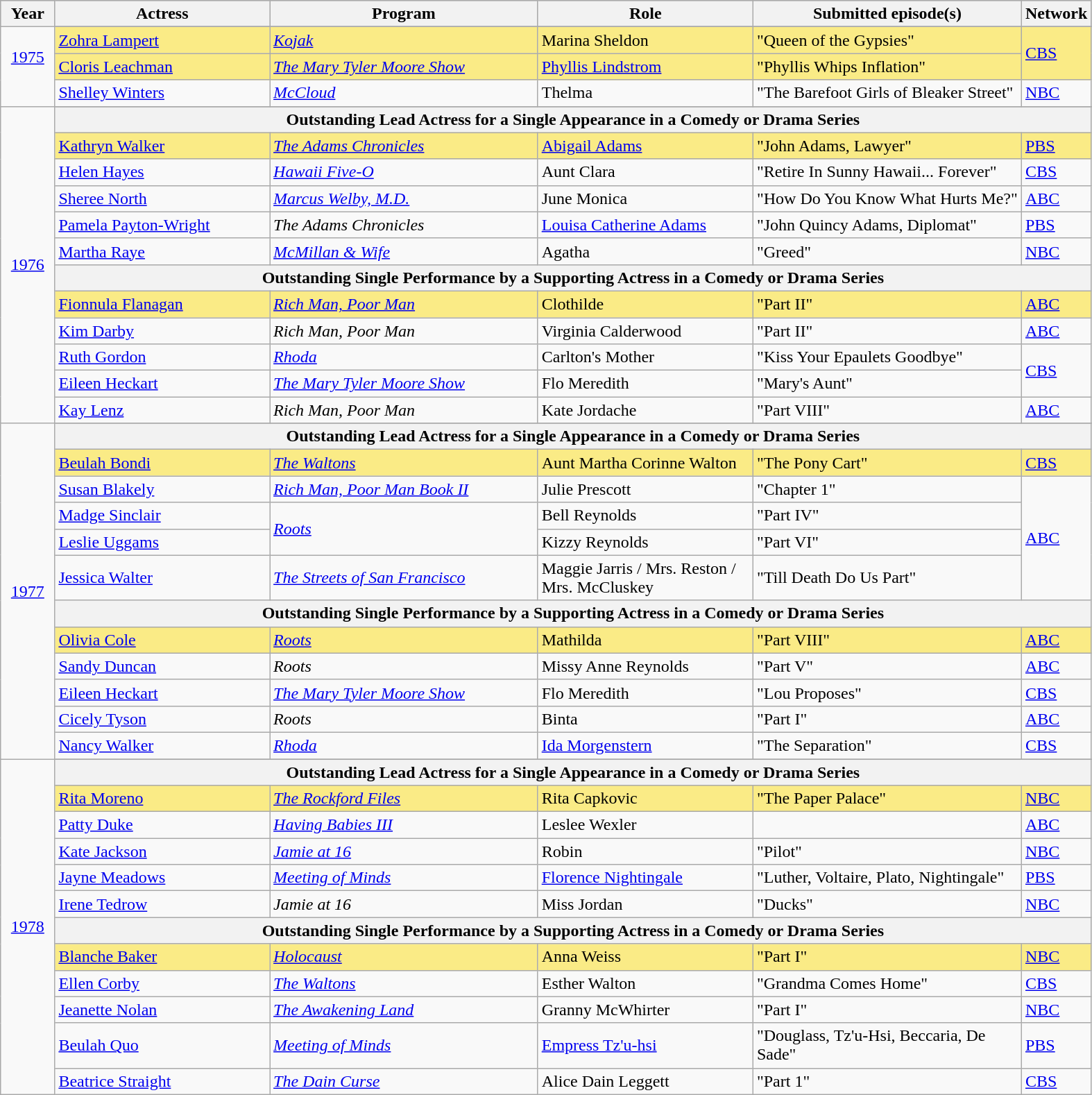<table class="wikitable" style="width:83%">
<tr style="background:#bebebe;">
<th style="width:5%;">Year</th>
<th style="width:20%;">Actress</th>
<th style="width:25%;">Program</th>
<th style="width:20%;">Role</th>
<th style="width:25%;">Submitted episode(s)</th>
<th style="width:5%;">Network</th>
</tr>
<tr>
<td rowspan="4" style="text-align:center"><a href='#'>1975</a><br><br></td>
</tr>
<tr>
<td style="background:#FAEB86"><a href='#'>Zohra Lampert</a></td>
<td style="background:#FAEB86"><em><a href='#'>Kojak</a></em></td>
<td style="background:#FAEB86">Marina Sheldon</td>
<td style="background:#FAEB86">"Queen of the Gypsies"</td>
<td style="background:#FAEB86" rowspan="2"><a href='#'>CBS</a></td>
</tr>
<tr style="background:#FAEB86">
<td><a href='#'>Cloris Leachman</a></td>
<td><em><a href='#'>The Mary Tyler Moore Show</a></em></td>
<td><a href='#'>Phyllis Lindstrom</a></td>
<td>"Phyllis Whips Inflation"</td>
</tr>
<tr>
<td><a href='#'>Shelley Winters</a></td>
<td><em><a href='#'>McCloud</a></em></td>
<td>Thelma</td>
<td>"The Barefoot Girls of Bleaker Street"</td>
<td><a href='#'>NBC</a></td>
</tr>
<tr>
<td rowspan="13" style="text-align:center"><a href='#'>1976</a><br></td>
</tr>
<tr>
<th colspan="5">Outstanding Lead Actress for a Single Appearance in a Comedy or Drama Series</th>
</tr>
<tr style="background:#FAEB86">
<td><a href='#'>Kathryn Walker</a></td>
<td><em><a href='#'>The Adams Chronicles</a></em></td>
<td><a href='#'>Abigail Adams</a></td>
<td>"John Adams, Lawyer"</td>
<td><a href='#'>PBS</a></td>
</tr>
<tr>
<td><a href='#'>Helen Hayes</a></td>
<td><em><a href='#'>Hawaii Five-O</a></em></td>
<td>Aunt Clara</td>
<td>"Retire In Sunny Hawaii... Forever"</td>
<td><a href='#'>CBS</a></td>
</tr>
<tr>
<td><a href='#'>Sheree North</a></td>
<td><em><a href='#'>Marcus Welby, M.D.</a></em></td>
<td>June Monica</td>
<td>"How Do You Know What Hurts Me?"</td>
<td><a href='#'>ABC</a></td>
</tr>
<tr>
<td><a href='#'>Pamela Payton-Wright</a></td>
<td><em>The Adams Chronicles</em></td>
<td><a href='#'>Louisa Catherine Adams</a></td>
<td>"John Quincy Adams, Diplomat"</td>
<td><a href='#'>PBS</a></td>
</tr>
<tr>
<td><a href='#'>Martha Raye</a></td>
<td><em><a href='#'>McMillan & Wife</a></em></td>
<td>Agatha</td>
<td>"Greed"</td>
<td><a href='#'>NBC</a></td>
</tr>
<tr>
<th colspan="5">Outstanding Single Performance by a Supporting Actress in a Comedy or Drama Series</th>
</tr>
<tr style="background:#FAEB86">
<td><a href='#'>Fionnula Flanagan</a></td>
<td><em><a href='#'>Rich Man, Poor Man</a></em></td>
<td>Clothilde</td>
<td>"Part II"</td>
<td><a href='#'>ABC</a></td>
</tr>
<tr>
<td><a href='#'>Kim Darby</a></td>
<td><em>Rich Man, Poor Man</em></td>
<td>Virginia Calderwood</td>
<td>"Part II"</td>
<td><a href='#'>ABC</a></td>
</tr>
<tr>
<td><a href='#'>Ruth Gordon</a></td>
<td><em><a href='#'>Rhoda</a></em></td>
<td>Carlton's Mother</td>
<td>"Kiss Your Epaulets Goodbye"</td>
<td rowspan=2><a href='#'>CBS</a></td>
</tr>
<tr>
<td><a href='#'>Eileen Heckart</a></td>
<td><em><a href='#'>The Mary Tyler Moore Show</a></em></td>
<td>Flo Meredith</td>
<td>"Mary's Aunt"</td>
</tr>
<tr>
<td><a href='#'>Kay Lenz</a></td>
<td><em>Rich Man, Poor Man</em></td>
<td>Kate Jordache</td>
<td>"Part VIII"</td>
<td><a href='#'>ABC</a></td>
</tr>
<tr>
<td rowspan="13" style="text-align:center"><a href='#'>1977</a><br></td>
</tr>
<tr>
<th colspan="5">Outstanding Lead Actress for a Single Appearance in a Comedy or Drama Series</th>
</tr>
<tr style="background:#FAEB86">
<td><a href='#'>Beulah Bondi</a></td>
<td><em><a href='#'>The Waltons</a></em></td>
<td>Aunt Martha Corinne Walton</td>
<td>"The Pony Cart"</td>
<td><a href='#'>CBS</a></td>
</tr>
<tr>
<td><a href='#'>Susan Blakely</a></td>
<td><em><a href='#'>Rich Man, Poor Man Book II</a></em></td>
<td>Julie Prescott</td>
<td>"Chapter 1"</td>
<td rowspan="4"><a href='#'>ABC</a></td>
</tr>
<tr>
<td><a href='#'>Madge Sinclair</a></td>
<td rowspan="2"><em><a href='#'>Roots</a></em></td>
<td>Bell Reynolds</td>
<td>"Part IV"</td>
</tr>
<tr>
<td><a href='#'>Leslie Uggams</a></td>
<td>Kizzy Reynolds</td>
<td>"Part VI"</td>
</tr>
<tr>
<td><a href='#'>Jessica Walter</a></td>
<td><em><a href='#'>The Streets of San Francisco</a></em></td>
<td>Maggie Jarris / Mrs. Reston / Mrs. McCluskey</td>
<td>"Till Death Do Us Part"</td>
</tr>
<tr>
<th colspan="5">Outstanding Single Performance by a Supporting Actress in a Comedy or Drama Series</th>
</tr>
<tr style="background:#FAEB86">
<td><a href='#'>Olivia Cole</a></td>
<td><em><a href='#'>Roots</a></em></td>
<td>Mathilda</td>
<td>"Part VIII"</td>
<td><a href='#'>ABC</a></td>
</tr>
<tr>
<td><a href='#'>Sandy Duncan</a></td>
<td><em>Roots</em></td>
<td>Missy Anne Reynolds</td>
<td>"Part V"</td>
<td><a href='#'>ABC</a></td>
</tr>
<tr>
<td><a href='#'>Eileen Heckart</a></td>
<td><em><a href='#'>The Mary Tyler Moore Show</a></em></td>
<td>Flo Meredith</td>
<td>"Lou Proposes"</td>
<td><a href='#'>CBS</a></td>
</tr>
<tr>
<td><a href='#'>Cicely Tyson</a></td>
<td><em>Roots</em></td>
<td>Binta</td>
<td>"Part I"</td>
<td><a href='#'>ABC</a></td>
</tr>
<tr>
<td><a href='#'>Nancy Walker</a></td>
<td><em><a href='#'>Rhoda</a></em></td>
<td><a href='#'>Ida Morgenstern</a></td>
<td>"The Separation"</td>
<td><a href='#'>CBS</a></td>
</tr>
<tr>
<td rowspan="13" style="text-align:center"><a href='#'>1978</a><br></td>
</tr>
<tr>
<th colspan="5">Outstanding Lead Actress for a Single Appearance in a Comedy or Drama Series</th>
</tr>
<tr style="background:#FAEB86">
<td><a href='#'>Rita Moreno</a></td>
<td><em><a href='#'>The Rockford Files</a></em></td>
<td>Rita Capkovic</td>
<td>"The Paper Palace"</td>
<td><a href='#'>NBC</a></td>
</tr>
<tr>
<td><a href='#'>Patty Duke</a></td>
<td><em><a href='#'>Having Babies III</a></em></td>
<td>Leslee Wexler</td>
<td></td>
<td><a href='#'>ABC</a></td>
</tr>
<tr>
<td><a href='#'>Kate Jackson</a></td>
<td><em><a href='#'>Jamie at 16</a></em></td>
<td>Robin</td>
<td>"Pilot"</td>
<td><a href='#'>NBC</a></td>
</tr>
<tr>
<td><a href='#'>Jayne Meadows</a></td>
<td><em><a href='#'>Meeting of Minds</a></em></td>
<td><a href='#'>Florence Nightingale</a></td>
<td>"Luther, Voltaire, Plato, Nightingale"</td>
<td><a href='#'>PBS</a></td>
</tr>
<tr>
<td><a href='#'>Irene Tedrow</a></td>
<td><em>Jamie at 16</em></td>
<td>Miss Jordan</td>
<td>"Ducks"</td>
<td><a href='#'>NBC</a></td>
</tr>
<tr>
<th colspan="5">Outstanding Single Performance by a Supporting Actress in a Comedy or Drama Series</th>
</tr>
<tr style="background:#FAEB86">
<td><a href='#'>Blanche Baker</a></td>
<td><em><a href='#'>Holocaust</a></em></td>
<td>Anna Weiss</td>
<td>"Part I"</td>
<td><a href='#'>NBC</a></td>
</tr>
<tr>
<td><a href='#'>Ellen Corby</a></td>
<td><em><a href='#'>The Waltons</a></em></td>
<td>Esther Walton</td>
<td>"Grandma Comes Home"</td>
<td><a href='#'>CBS</a></td>
</tr>
<tr>
<td><a href='#'>Jeanette Nolan</a></td>
<td><em><a href='#'>The Awakening Land</a></em></td>
<td>Granny McWhirter</td>
<td>"Part I"</td>
<td><a href='#'>NBC</a></td>
</tr>
<tr>
<td><a href='#'>Beulah Quo</a></td>
<td><em><a href='#'>Meeting of Minds</a></em></td>
<td><a href='#'>Empress Tz'u-hsi</a></td>
<td>"Douglass, Tz'u-Hsi, Beccaria, De Sade"</td>
<td><a href='#'>PBS</a></td>
</tr>
<tr>
<td><a href='#'>Beatrice Straight</a></td>
<td><em><a href='#'>The Dain Curse</a></em></td>
<td>Alice Dain Leggett</td>
<td>"Part 1"</td>
<td><a href='#'>CBS</a></td>
</tr>
</table>
